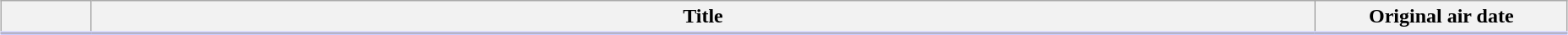<table class="plainrowheaders wikitable" style="width:98%; margin:auto; background:#FFF;">
<tr style="border-bottom: 3px solid #CCF;">
<th style="width:4em;"></th>
<th>Title</th>
<th style="width:12em;">Original air date</th>
</tr>
<tr>
</tr>
</table>
